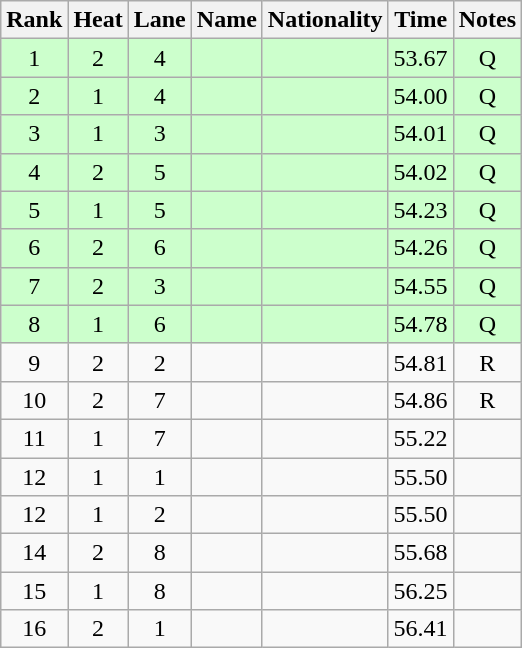<table class="wikitable sortable" style="text-align:center">
<tr>
<th>Rank</th>
<th>Heat</th>
<th>Lane</th>
<th>Name</th>
<th>Nationality</th>
<th>Time</th>
<th>Notes</th>
</tr>
<tr bgcolor=ccffcc>
<td>1</td>
<td>2</td>
<td>4</td>
<td align=left></td>
<td align=left></td>
<td>53.67</td>
<td>Q</td>
</tr>
<tr bgcolor=ccffcc>
<td>2</td>
<td>1</td>
<td>4</td>
<td align=left></td>
<td align=left></td>
<td>54.00</td>
<td>Q</td>
</tr>
<tr bgcolor=ccffcc>
<td>3</td>
<td>1</td>
<td>3</td>
<td align=left></td>
<td align=left></td>
<td>54.01</td>
<td>Q</td>
</tr>
<tr bgcolor=ccffcc>
<td>4</td>
<td>2</td>
<td>5</td>
<td align=left></td>
<td align=left></td>
<td>54.02</td>
<td>Q</td>
</tr>
<tr bgcolor=ccffcc>
<td>5</td>
<td>1</td>
<td>5</td>
<td align=left></td>
<td align=left></td>
<td>54.23</td>
<td>Q</td>
</tr>
<tr bgcolor=ccffcc>
<td>6</td>
<td>2</td>
<td>6</td>
<td align=left></td>
<td align=left></td>
<td>54.26</td>
<td>Q</td>
</tr>
<tr bgcolor=ccffcc>
<td>7</td>
<td>2</td>
<td>3</td>
<td align=left></td>
<td align=left></td>
<td>54.55</td>
<td>Q</td>
</tr>
<tr bgcolor=ccffcc>
<td>8</td>
<td>1</td>
<td>6</td>
<td align=left></td>
<td align=left></td>
<td>54.78</td>
<td>Q</td>
</tr>
<tr>
<td>9</td>
<td>2</td>
<td>2</td>
<td align=left></td>
<td align=left></td>
<td>54.81</td>
<td>R</td>
</tr>
<tr>
<td>10</td>
<td>2</td>
<td>7</td>
<td align=left></td>
<td align=left></td>
<td>54.86</td>
<td>R</td>
</tr>
<tr>
<td>11</td>
<td>1</td>
<td>7</td>
<td align=left></td>
<td align=left></td>
<td>55.22</td>
<td></td>
</tr>
<tr>
<td>12</td>
<td>1</td>
<td>1</td>
<td align=left></td>
<td align=left></td>
<td>55.50</td>
<td></td>
</tr>
<tr>
<td>12</td>
<td>1</td>
<td>2</td>
<td align=left></td>
<td align=left></td>
<td>55.50</td>
<td></td>
</tr>
<tr>
<td>14</td>
<td>2</td>
<td>8</td>
<td align=left></td>
<td align=left></td>
<td>55.68</td>
<td></td>
</tr>
<tr>
<td>15</td>
<td>1</td>
<td>8</td>
<td align=left></td>
<td align=left></td>
<td>56.25</td>
<td></td>
</tr>
<tr>
<td>16</td>
<td>2</td>
<td>1</td>
<td align=left></td>
<td align=left></td>
<td>56.41</td>
<td></td>
</tr>
</table>
